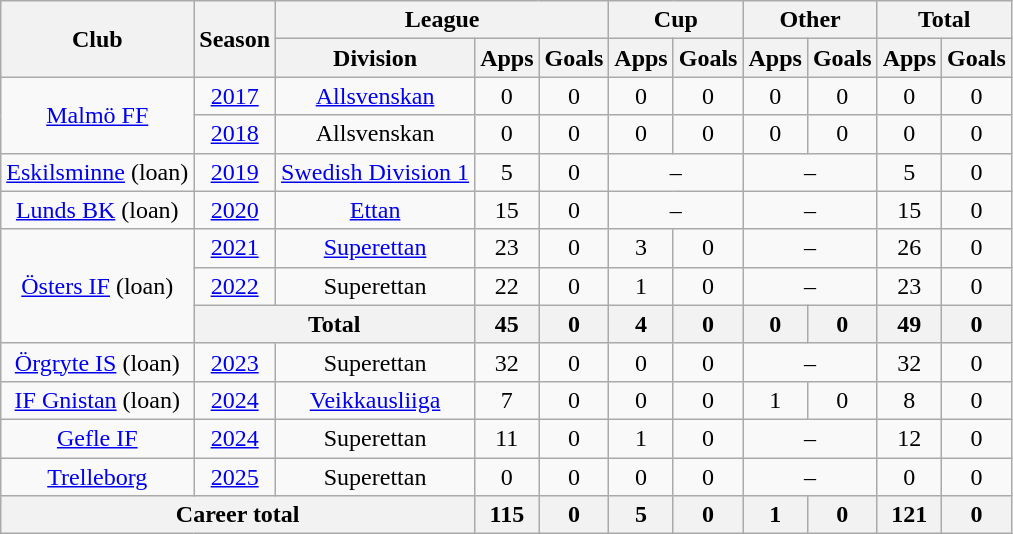<table class="wikitable" style="text-align:center">
<tr>
<th rowspan="2">Club</th>
<th rowspan="2">Season</th>
<th colspan="3">League</th>
<th colspan="2">Cup</th>
<th colspan="2">Other</th>
<th colspan="2">Total</th>
</tr>
<tr>
<th>Division</th>
<th>Apps</th>
<th>Goals</th>
<th>Apps</th>
<th>Goals</th>
<th>Apps</th>
<th>Goals</th>
<th>Apps</th>
<th>Goals</th>
</tr>
<tr>
<td rowspan=2><a href='#'>Malmö FF</a></td>
<td><a href='#'>2017</a></td>
<td><a href='#'>Allsvenskan</a></td>
<td>0</td>
<td>0</td>
<td>0</td>
<td>0</td>
<td>0</td>
<td>0</td>
<td>0</td>
<td>0</td>
</tr>
<tr>
<td><a href='#'>2018</a></td>
<td>Allsvenskan</td>
<td>0</td>
<td>0</td>
<td>0</td>
<td>0</td>
<td>0</td>
<td>0</td>
<td>0</td>
<td>0</td>
</tr>
<tr>
<td><a href='#'>Eskilsminne</a> (loan)</td>
<td><a href='#'>2019</a></td>
<td><a href='#'>Swedish Division 1</a></td>
<td>5</td>
<td>0</td>
<td colspan=2>–</td>
<td colspan=2>–</td>
<td>5</td>
<td>0</td>
</tr>
<tr>
<td><a href='#'>Lunds BK</a> (loan)</td>
<td><a href='#'>2020</a></td>
<td><a href='#'>Ettan</a></td>
<td>15</td>
<td>0</td>
<td colspan=2>–</td>
<td colspan=2>–</td>
<td>15</td>
<td>0</td>
</tr>
<tr>
<td rowspan=3><a href='#'>Östers IF</a> (loan)</td>
<td><a href='#'>2021</a></td>
<td><a href='#'>Superettan</a></td>
<td>23</td>
<td>0</td>
<td>3</td>
<td>0</td>
<td colspan=2>–</td>
<td>26</td>
<td>0</td>
</tr>
<tr>
<td><a href='#'>2022</a></td>
<td>Superettan</td>
<td>22</td>
<td>0</td>
<td>1</td>
<td>0</td>
<td colspan=2>–</td>
<td>23</td>
<td>0</td>
</tr>
<tr>
<th colspan=2>Total</th>
<th>45</th>
<th>0</th>
<th>4</th>
<th>0</th>
<th>0</th>
<th>0</th>
<th>49</th>
<th>0</th>
</tr>
<tr>
<td><a href='#'>Örgryte IS</a> (loan)</td>
<td><a href='#'>2023</a></td>
<td>Superettan</td>
<td>32</td>
<td>0</td>
<td>0</td>
<td>0</td>
<td colspan=2>–</td>
<td>32</td>
<td>0</td>
</tr>
<tr>
<td><a href='#'>IF Gnistan</a> (loan)</td>
<td><a href='#'>2024</a></td>
<td><a href='#'>Veikkausliiga</a></td>
<td>7</td>
<td>0</td>
<td>0</td>
<td>0</td>
<td>1</td>
<td>0</td>
<td>8</td>
<td>0</td>
</tr>
<tr>
<td><a href='#'>Gefle IF</a></td>
<td><a href='#'>2024</a></td>
<td>Superettan</td>
<td>11</td>
<td>0</td>
<td>1</td>
<td>0</td>
<td colspan=2>–</td>
<td>12</td>
<td>0</td>
</tr>
<tr>
<td><a href='#'>Trelleborg</a></td>
<td><a href='#'>2025</a></td>
<td>Superettan</td>
<td>0</td>
<td>0</td>
<td>0</td>
<td>0</td>
<td colspan=2>–</td>
<td>0</td>
<td>0</td>
</tr>
<tr>
<th colspan="3">Career total</th>
<th>115</th>
<th>0</th>
<th>5</th>
<th>0</th>
<th>1</th>
<th>0</th>
<th>121</th>
<th>0</th>
</tr>
</table>
